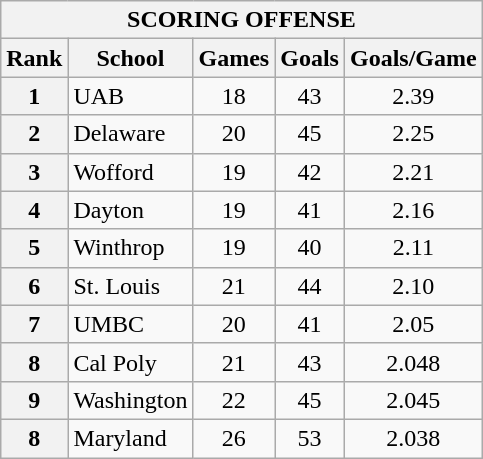<table class="wikitable">
<tr>
<th colspan=5>SCORING OFFENSE</th>
</tr>
<tr>
<th>Rank</th>
<th>School</th>
<th>Games</th>
<th>Goals</th>
<th>Goals/Game</th>
</tr>
<tr>
<th>1</th>
<td>UAB</td>
<td style="text-align:center;">18</td>
<td style="text-align:center;">43</td>
<td style="text-align:center;">2.39</td>
</tr>
<tr>
<th>2</th>
<td>Delaware</td>
<td style="text-align:center;">20</td>
<td style="text-align:center;">45</td>
<td style="text-align:center;">2.25</td>
</tr>
<tr>
<th>3</th>
<td>Wofford</td>
<td style="text-align:center;">19</td>
<td style="text-align:center;">42</td>
<td style="text-align:center;">2.21</td>
</tr>
<tr>
<th>4</th>
<td>Dayton</td>
<td style="text-align:center;">19</td>
<td style="text-align:center;">41</td>
<td style="text-align:center;">2.16</td>
</tr>
<tr>
<th>5</th>
<td>Winthrop</td>
<td style="text-align:center;">19</td>
<td style="text-align:center;">40</td>
<td style="text-align:center;">2.11</td>
</tr>
<tr>
<th>6</th>
<td>St. Louis</td>
<td style="text-align:center;">21</td>
<td style="text-align:center;">44</td>
<td style="text-align:center;">2.10</td>
</tr>
<tr>
<th>7</th>
<td>UMBC</td>
<td style="text-align:center;">20</td>
<td style="text-align:center;">41</td>
<td style="text-align:center;">2.05</td>
</tr>
<tr>
<th>8</th>
<td>Cal Poly</td>
<td style="text-align:center;">21</td>
<td style="text-align:center;">43</td>
<td style="text-align:center;">2.048</td>
</tr>
<tr>
<th>9</th>
<td>Washington</td>
<td style="text-align:center;">22</td>
<td style="text-align:center;">45</td>
<td style="text-align:center;">2.045</td>
</tr>
<tr>
<th>8</th>
<td>Maryland</td>
<td style="text-align:center;">26</td>
<td style="text-align:center;">53</td>
<td style="text-align:center;">2.038</td>
</tr>
</table>
